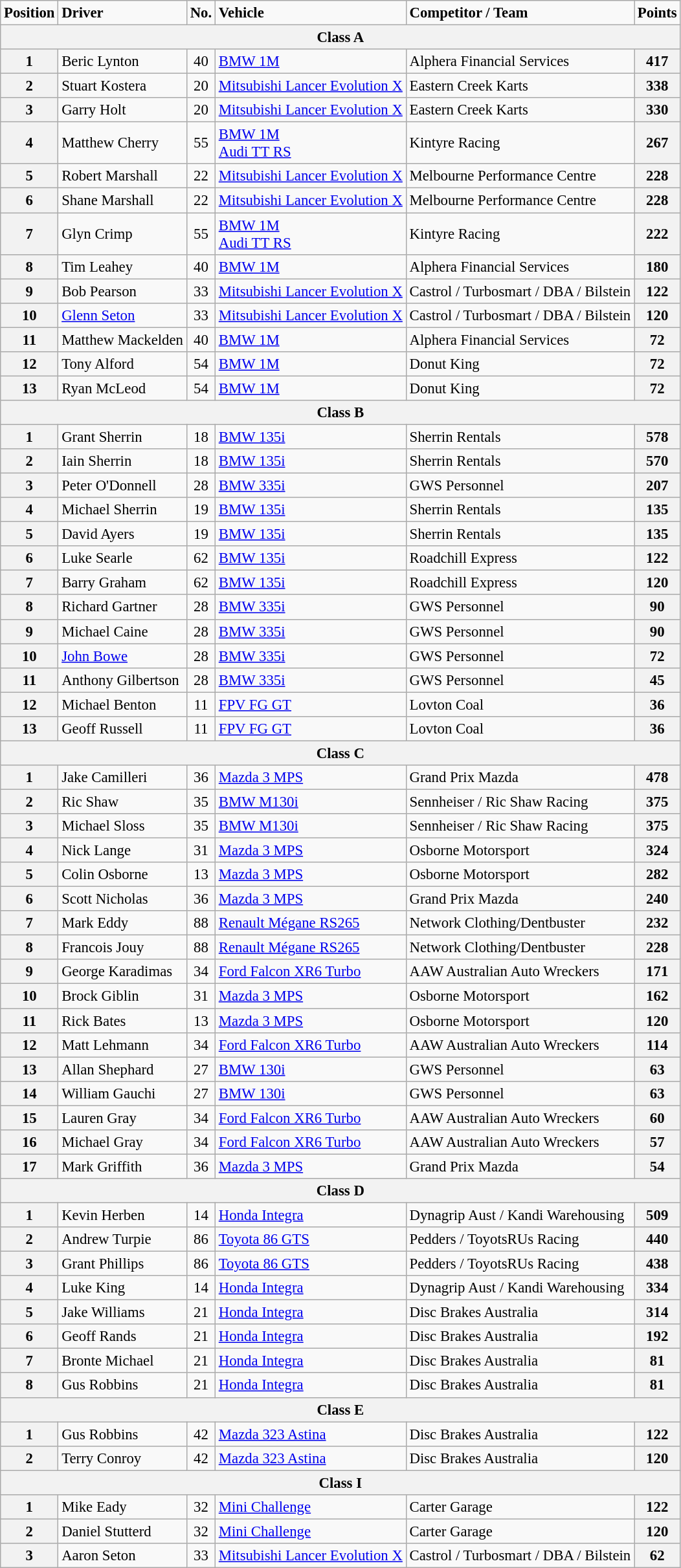<table class="wikitable" style="font-size: 95%; text-align: left;">
<tr style="font-weight:bold">
<td>Position</td>
<td align=left>Driver</td>
<td>No.</td>
<td align=left>Vehicle</td>
<td align=left>Competitor / Team</td>
<td>Points</td>
</tr>
<tr>
<th colspan=6>Class A</th>
</tr>
<tr>
<th>1</th>
<td>Beric Lynton</td>
<td align=center>40</td>
<td><a href='#'>BMW 1M</a></td>
<td>Alphera Financial Services</td>
<th>417</th>
</tr>
<tr>
<th>2</th>
<td>Stuart Kostera</td>
<td align=center>20</td>
<td><a href='#'>Mitsubishi Lancer Evolution X</a></td>
<td>Eastern Creek Karts</td>
<th>338</th>
</tr>
<tr>
<th>3</th>
<td>Garry Holt</td>
<td align=center>20</td>
<td><a href='#'>Mitsubishi Lancer Evolution X</a></td>
<td>Eastern Creek Karts</td>
<th>330</th>
</tr>
<tr>
<th>4</th>
<td>Matthew Cherry</td>
<td align=center>55</td>
<td><a href='#'>BMW 1M</a><br><a href='#'>Audi TT RS</a></td>
<td>Kintyre Racing</td>
<th>267</th>
</tr>
<tr>
<th>5</th>
<td>Robert Marshall</td>
<td align=center>22</td>
<td><a href='#'>Mitsubishi Lancer Evolution X</a></td>
<td>Melbourne Performance Centre</td>
<th>228</th>
</tr>
<tr>
<th>6</th>
<td>Shane Marshall</td>
<td align=center>22</td>
<td><a href='#'>Mitsubishi Lancer Evolution X</a></td>
<td>Melbourne Performance Centre</td>
<th>228</th>
</tr>
<tr>
<th>7</th>
<td>Glyn Crimp</td>
<td align=center>55</td>
<td><a href='#'>BMW 1M</a><br><a href='#'>Audi TT RS</a></td>
<td>Kintyre Racing</td>
<th>222</th>
</tr>
<tr>
<th>8</th>
<td>Tim Leahey</td>
<td align=center>40</td>
<td><a href='#'>BMW 1M</a></td>
<td>Alphera Financial Services</td>
<th>180</th>
</tr>
<tr>
<th>9</th>
<td>Bob Pearson</td>
<td align=center>33</td>
<td><a href='#'>Mitsubishi Lancer Evolution X</a></td>
<td>Castrol / Turbosmart / DBA / Bilstein</td>
<th>122</th>
</tr>
<tr>
<th>10</th>
<td><a href='#'>Glenn Seton</a></td>
<td align=center>33</td>
<td><a href='#'>Mitsubishi Lancer Evolution X</a></td>
<td>Castrol / Turbosmart / DBA / Bilstein</td>
<th>120</th>
</tr>
<tr>
<th>11</th>
<td>Matthew Mackelden</td>
<td align=center>40</td>
<td><a href='#'>BMW 1M</a></td>
<td>Alphera Financial Services</td>
<th>72</th>
</tr>
<tr>
<th>12</th>
<td>Tony Alford</td>
<td align=center>54</td>
<td><a href='#'>BMW 1M</a></td>
<td>Donut King</td>
<th>72</th>
</tr>
<tr>
<th>13</th>
<td>Ryan McLeod</td>
<td align=center>54</td>
<td><a href='#'>BMW 1M</a></td>
<td>Donut King</td>
<th>72</th>
</tr>
<tr>
<th colspan=6>Class B</th>
</tr>
<tr>
<th>1</th>
<td>Grant Sherrin</td>
<td align=center>18</td>
<td><a href='#'>BMW 135i</a></td>
<td>Sherrin Rentals</td>
<th>578</th>
</tr>
<tr>
<th>2</th>
<td>Iain Sherrin</td>
<td align=center>18</td>
<td><a href='#'>BMW 135i</a></td>
<td>Sherrin Rentals</td>
<th>570</th>
</tr>
<tr>
<th>3</th>
<td>Peter O'Donnell</td>
<td align=center>28</td>
<td><a href='#'>BMW 335i</a></td>
<td>GWS Personnel</td>
<th>207</th>
</tr>
<tr>
<th>4</th>
<td>Michael Sherrin</td>
<td align=center>19</td>
<td><a href='#'>BMW 135i</a></td>
<td>Sherrin Rentals</td>
<th>135</th>
</tr>
<tr>
<th>5</th>
<td>David Ayers</td>
<td align=center>19</td>
<td><a href='#'>BMW 135i</a></td>
<td>Sherrin Rentals</td>
<th>135</th>
</tr>
<tr>
<th>6</th>
<td>Luke Searle</td>
<td align=center>62</td>
<td><a href='#'>BMW 135i</a></td>
<td>Roadchill Express</td>
<th>122</th>
</tr>
<tr>
<th>7</th>
<td>Barry Graham</td>
<td align=center>62</td>
<td><a href='#'>BMW 135i</a></td>
<td>Roadchill Express</td>
<th>120</th>
</tr>
<tr>
<th>8</th>
<td>Richard Gartner</td>
<td align=center>28</td>
<td><a href='#'>BMW 335i</a></td>
<td>GWS Personnel</td>
<th>90</th>
</tr>
<tr>
<th>9</th>
<td>Michael Caine</td>
<td align=center>28</td>
<td><a href='#'>BMW 335i</a></td>
<td>GWS Personnel</td>
<th>90</th>
</tr>
<tr>
<th>10</th>
<td><a href='#'>John Bowe</a></td>
<td align=center>28</td>
<td><a href='#'>BMW 335i</a></td>
<td>GWS Personnel</td>
<th>72</th>
</tr>
<tr>
<th>11</th>
<td>Anthony Gilbertson</td>
<td align=center>28</td>
<td><a href='#'>BMW 335i</a></td>
<td>GWS Personnel</td>
<th>45</th>
</tr>
<tr>
<th>12</th>
<td>Michael Benton</td>
<td align=center>11</td>
<td><a href='#'>FPV FG GT</a></td>
<td>Lovton Coal</td>
<th>36</th>
</tr>
<tr>
<th>13</th>
<td>Geoff Russell</td>
<td align=center>11</td>
<td><a href='#'>FPV FG GT</a></td>
<td>Lovton Coal</td>
<th>36</th>
</tr>
<tr>
<th colspan=6>Class C</th>
</tr>
<tr>
<th>1</th>
<td>Jake Camilleri</td>
<td align=center>36</td>
<td><a href='#'>Mazda 3 MPS</a></td>
<td>Grand Prix Mazda</td>
<th>478</th>
</tr>
<tr>
<th>2</th>
<td>Ric Shaw</td>
<td align=center>35</td>
<td><a href='#'>BMW M130i</a></td>
<td>Sennheiser / Ric Shaw Racing</td>
<th>375</th>
</tr>
<tr>
<th>3</th>
<td>Michael Sloss</td>
<td align=center>35</td>
<td><a href='#'>BMW M130i</a></td>
<td>Sennheiser / Ric Shaw Racing</td>
<th>375</th>
</tr>
<tr>
<th>4</th>
<td>Nick Lange</td>
<td align=center>31</td>
<td><a href='#'>Mazda 3 MPS</a></td>
<td>Osborne Motorsport</td>
<th>324</th>
</tr>
<tr>
<th>5</th>
<td>Colin Osborne</td>
<td align=center>13</td>
<td><a href='#'>Mazda 3 MPS</a></td>
<td>Osborne Motorsport</td>
<th>282</th>
</tr>
<tr>
<th>6</th>
<td>Scott Nicholas</td>
<td align=center>36</td>
<td><a href='#'>Mazda 3 MPS</a></td>
<td>Grand Prix Mazda</td>
<th>240</th>
</tr>
<tr>
<th>7</th>
<td>Mark Eddy</td>
<td align=center>88</td>
<td><a href='#'>Renault Mégane RS265</a></td>
<td>Network Clothing/Dentbuster</td>
<th>232</th>
</tr>
<tr>
<th>8</th>
<td>Francois Jouy</td>
<td align=center>88</td>
<td><a href='#'>Renault Mégane RS265</a></td>
<td>Network Clothing/Dentbuster</td>
<th>228</th>
</tr>
<tr>
<th>9</th>
<td>George Karadimas</td>
<td align=center>34</td>
<td><a href='#'>Ford Falcon XR6 Turbo</a></td>
<td>AAW Australian Auto Wreckers</td>
<th>171</th>
</tr>
<tr>
<th>10</th>
<td>Brock Giblin</td>
<td align=center>31</td>
<td><a href='#'>Mazda 3 MPS</a></td>
<td>Osborne Motorsport</td>
<th>162</th>
</tr>
<tr>
<th>11</th>
<td>Rick Bates</td>
<td align=center>13</td>
<td><a href='#'>Mazda 3 MPS</a></td>
<td>Osborne Motorsport</td>
<th>120</th>
</tr>
<tr>
<th>12</th>
<td>Matt Lehmann</td>
<td align=center>34</td>
<td><a href='#'>Ford Falcon XR6 Turbo</a></td>
<td>AAW Australian Auto Wreckers</td>
<th>114</th>
</tr>
<tr>
<th>13</th>
<td>Allan Shephard</td>
<td align=center>27</td>
<td><a href='#'>BMW 130i</a></td>
<td>GWS Personnel</td>
<th>63</th>
</tr>
<tr>
<th>14</th>
<td>William Gauchi</td>
<td align=center>27</td>
<td><a href='#'>BMW 130i</a></td>
<td>GWS Personnel</td>
<th>63</th>
</tr>
<tr>
<th>15</th>
<td>Lauren Gray</td>
<td align=center>34</td>
<td><a href='#'>Ford Falcon XR6 Turbo</a></td>
<td>AAW Australian Auto Wreckers</td>
<th>60</th>
</tr>
<tr>
<th>16</th>
<td>Michael Gray</td>
<td align=center>34</td>
<td><a href='#'>Ford Falcon XR6 Turbo</a></td>
<td>AAW Australian Auto Wreckers</td>
<th>57</th>
</tr>
<tr>
<th>17</th>
<td>Mark Griffith</td>
<td align=center>36</td>
<td><a href='#'>Mazda 3 MPS</a></td>
<td>Grand Prix Mazda</td>
<th>54</th>
</tr>
<tr>
<th colspan=6>Class D</th>
</tr>
<tr>
<th>1</th>
<td>Kevin Herben</td>
<td align=center>14</td>
<td><a href='#'>Honda Integra</a></td>
<td>Dynagrip Aust / Kandi Warehousing</td>
<th>509</th>
</tr>
<tr>
<th>2</th>
<td>Andrew Turpie</td>
<td align=center>86</td>
<td><a href='#'>Toyota 86 GTS</a></td>
<td>Pedders / ToyotsRUs Racing</td>
<th>440</th>
</tr>
<tr>
<th>3</th>
<td>Grant Phillips</td>
<td align=center>86</td>
<td><a href='#'>Toyota 86 GTS</a></td>
<td>Pedders / ToyotsRUs Racing</td>
<th>438</th>
</tr>
<tr>
<th>4</th>
<td>Luke King</td>
<td align=center>14</td>
<td><a href='#'>Honda Integra</a></td>
<td>Dynagrip Aust / Kandi Warehousing</td>
<th>334</th>
</tr>
<tr>
<th>5</th>
<td>Jake Williams</td>
<td align=center>21</td>
<td><a href='#'>Honda Integra</a></td>
<td>Disc Brakes Australia</td>
<th>314</th>
</tr>
<tr>
<th>6</th>
<td>Geoff Rands</td>
<td align=center>21</td>
<td><a href='#'>Honda Integra</a></td>
<td>Disc Brakes Australia</td>
<th>192</th>
</tr>
<tr>
<th>7</th>
<td>Bronte Michael</td>
<td align=center>21</td>
<td><a href='#'>Honda Integra</a></td>
<td>Disc Brakes Australia</td>
<th>81</th>
</tr>
<tr>
<th>8</th>
<td>Gus Robbins</td>
<td align=center>21</td>
<td><a href='#'>Honda Integra</a></td>
<td>Disc Brakes Australia</td>
<th>81</th>
</tr>
<tr>
<th colspan=6>Class E</th>
</tr>
<tr>
<th>1</th>
<td>Gus Robbins</td>
<td align=center>42</td>
<td><a href='#'>Mazda 323 Astina</a></td>
<td>Disc Brakes Australia</td>
<th>122</th>
</tr>
<tr>
<th>2</th>
<td>Terry Conroy</td>
<td align=center>42</td>
<td><a href='#'>Mazda 323 Astina</a></td>
<td>Disc Brakes Australia</td>
<th>120</th>
</tr>
<tr>
<th colspan=6>Class I</th>
</tr>
<tr>
<th>1</th>
<td>Mike Eady</td>
<td align=center>32</td>
<td><a href='#'>Mini Challenge</a></td>
<td>Carter Garage</td>
<th>122</th>
</tr>
<tr>
<th>2</th>
<td>Daniel Stutterd</td>
<td align=center>32</td>
<td><a href='#'>Mini Challenge</a></td>
<td>Carter Garage</td>
<th>120</th>
</tr>
<tr>
<th>3</th>
<td>Aaron Seton</td>
<td align=center>33</td>
<td><a href='#'>Mitsubishi Lancer Evolution X</a></td>
<td>Castrol / Turbosmart / DBA / Bilstein</td>
<th>62</th>
</tr>
</table>
